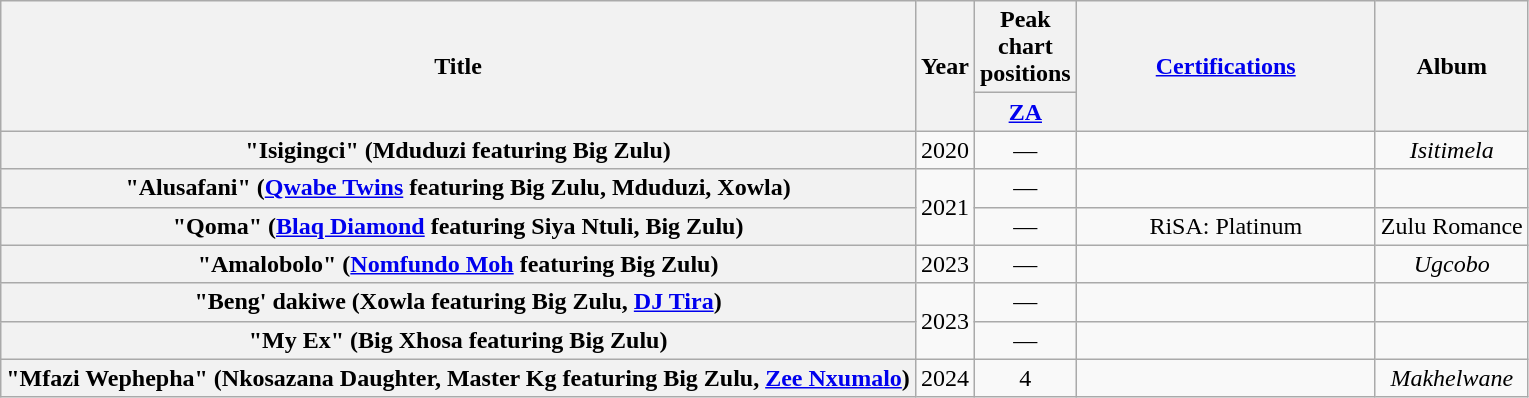<table class="wikitable plainrowheaders" style="text-align:center">
<tr>
<th scope="col" rowspan="2">Title</th>
<th scope="col" rowspan="2">Year</th>
<th scope="col" colspan="1">Peak chart positions</th>
<th scope="col" rowspan="2" style="width:12em;"><a href='#'>Certifications</a></th>
<th scope="col" rowspan="2">Album</th>
</tr>
<tr>
<th scope="col" style="width:3em;font-size:100%;"><a href='#'>ZA</a><br></th>
</tr>
<tr>
<th scope="row">"Isigingci" (Mduduzi featuring Big Zulu)</th>
<td>2020</td>
<td>—</td>
<td></td>
<td><em>Isitimela</em></td>
</tr>
<tr>
<th scope="row">"Alusafani" (<a href='#'>Qwabe Twins</a> featuring Big Zulu, Mduduzi, Xowla)</th>
<td rowspan=2>2021</td>
<td>—</td>
<td></td>
<td></td>
</tr>
<tr>
<th scope="row">"Qoma" (<a href='#'>Blaq Diamond</a> featuring Siya Ntuli, Big Zulu)</th>
<td>—</td>
<td>RiSA: Platinum</td>
<td>Zulu Romance</td>
</tr>
<tr>
<th scope="row">"Amalobolo" (<a href='#'>Nomfundo Moh</a> featuring Big Zulu)</th>
<td>2023</td>
<td>—</td>
<td></td>
<td><em>Ugcobo</em></td>
</tr>
<tr>
<th scope="row">"Beng' dakiwe (Xowla featuring Big Zulu, <a href='#'>DJ Tira</a>)</th>
<td rowspan=2>2023</td>
<td>—</td>
<td></td>
<td></td>
</tr>
<tr>
<th scope="row">"My Ex" (Big Xhosa featuring Big Zulu)</th>
<td>—</td>
<td></td>
<td></td>
</tr>
<tr>
<th scope="row">"Mfazi Wephepha" (Nkosazana Daughter, Master Kg featuring  Big Zulu, <a href='#'>Zee Nxumalo</a>)</th>
<td>2024</td>
<td>4</td>
<td></td>
<td><em>Makhelwane</em></td>
</tr>
</table>
